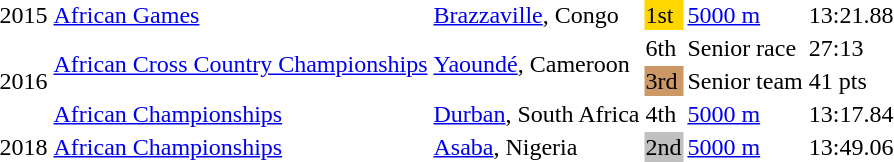<table>
<tr>
<td>2015</td>
<td><a href='#'>African Games</a></td>
<td><a href='#'>Brazzaville</a>, Congo</td>
<td bgcolor=gold>1st</td>
<td><a href='#'>5000 m</a></td>
<td>13:21.88</td>
</tr>
<tr>
<td rowspan=3>2016</td>
<td rowspan=2><a href='#'>African Cross Country Championships</a></td>
<td rowspan=2><a href='#'>Yaoundé</a>, Cameroon</td>
<td>6th</td>
<td>Senior race</td>
<td>27:13</td>
</tr>
<tr>
<td bgcolor=cc9966>3rd</td>
<td>Senior team</td>
<td>41 pts</td>
</tr>
<tr>
<td><a href='#'>African Championships</a></td>
<td><a href='#'>Durban</a>, South Africa</td>
<td>4th</td>
<td><a href='#'>5000 m</a></td>
<td>13:17.84</td>
</tr>
<tr>
<td>2018</td>
<td><a href='#'>African Championships</a></td>
<td><a href='#'>Asaba</a>, Nigeria</td>
<td bgcolor=silver>2nd</td>
<td><a href='#'>5000 m</a></td>
<td>13:49.06</td>
</tr>
</table>
